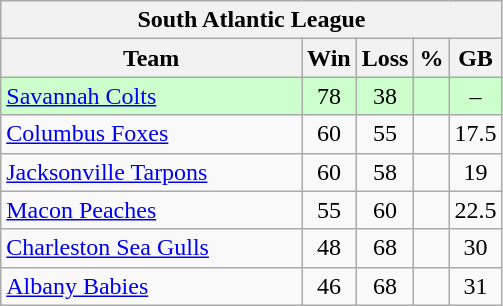<table class="wikitable">
<tr>
<th colspan="5">South Atlantic League</th>
</tr>
<tr>
<th width="60%">Team</th>
<th>Win</th>
<th>Loss</th>
<th>%</th>
<th>GB</th>
</tr>
<tr align=center bgcolor=ccffcc>
<td align=left><a href='#'>Savannah Colts</a></td>
<td>78</td>
<td>38</td>
<td></td>
<td>–</td>
</tr>
<tr align=center>
<td align=left><a href='#'>Columbus Foxes</a></td>
<td>60</td>
<td>55</td>
<td></td>
<td>17.5</td>
</tr>
<tr align=center>
<td align=left><a href='#'>Jacksonville Tarpons</a></td>
<td>60</td>
<td>58</td>
<td></td>
<td>19</td>
</tr>
<tr align=center>
<td align=left><a href='#'>Macon Peaches</a></td>
<td>55</td>
<td>60</td>
<td></td>
<td>22.5</td>
</tr>
<tr align=center>
<td align=left><a href='#'>Charleston Sea Gulls</a></td>
<td>48</td>
<td>68</td>
<td></td>
<td>30</td>
</tr>
<tr align=center>
<td align=left><a href='#'>Albany Babies</a></td>
<td>46</td>
<td>68</td>
<td></td>
<td>31</td>
</tr>
</table>
